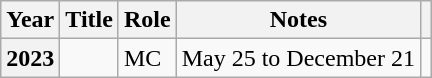<table class="wikitable plainrowheaders">
<tr>
<th scope="col">Year</th>
<th scope="col">Title</th>
<th scope="col">Role</th>
<th scope="col">Notes</th>
<th scope="col" class="unsortable"></th>
</tr>
<tr>
<th scope="row">2023</th>
<td><em></em></td>
<td>MC</td>
<td>May 25 to December 21</td>
<td style="text-align:center"></td>
</tr>
</table>
